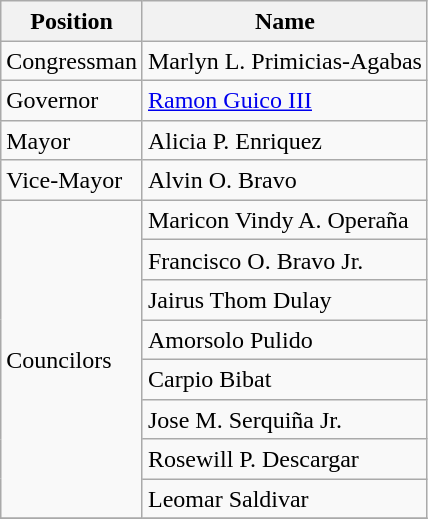<table class="wikitable" style="line-height:1.20em; font-size:100%;">
<tr>
<th>Position</th>
<th>Name</th>
</tr>
<tr>
<td>Congressman</td>
<td>Marlyn L. Primicias-Agabas</td>
</tr>
<tr>
<td>Governor</td>
<td><a href='#'>Ramon Guico III</a></td>
</tr>
<tr>
<td>Mayor</td>
<td>Alicia P. Enriquez</td>
</tr>
<tr>
<td>Vice-Mayor</td>
<td>Alvin O. Bravo</td>
</tr>
<tr>
<td rowspan=8>Councilors</td>
<td>Maricon Vindy A. Operaña</td>
</tr>
<tr>
<td>Francisco O. Bravo Jr.</td>
</tr>
<tr>
<td>Jairus Thom Dulay</td>
</tr>
<tr>
<td>Amorsolo Pulido</td>
</tr>
<tr>
<td>Carpio Bibat</td>
</tr>
<tr>
<td>Jose M. Serquiña Jr.</td>
</tr>
<tr>
<td>Rosewill P. Descargar</td>
</tr>
<tr>
<td>Leomar Saldivar</td>
</tr>
<tr>
</tr>
</table>
